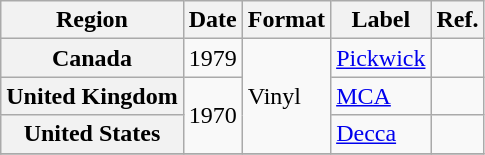<table class="wikitable plainrowheaders">
<tr>
<th scope="col">Region</th>
<th scope="col">Date</th>
<th scope="col">Format</th>
<th scope="col">Label</th>
<th scope="col">Ref.</th>
</tr>
<tr>
<th scope="row">Canada</th>
<td>1979</td>
<td rowspan="3">Vinyl</td>
<td><a href='#'>Pickwick</a></td>
<td></td>
</tr>
<tr>
<th scope="row">United Kingdom</th>
<td rowspan="2">1970</td>
<td><a href='#'>MCA</a></td>
<td></td>
</tr>
<tr>
<th scope="row">United States</th>
<td><a href='#'>Decca</a></td>
<td></td>
</tr>
<tr>
</tr>
</table>
